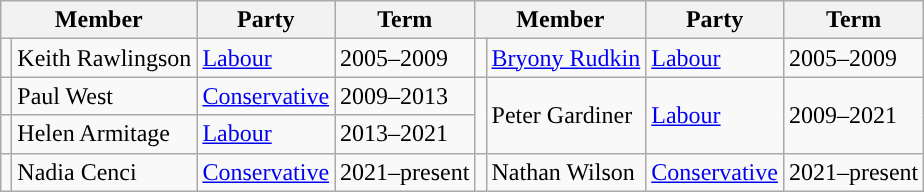<table class="wikitable">
<tr>
<th colspan="2">Member</th>
<th>Party</th>
<th>Term</th>
<th colspan="2">Member</th>
<th>Party</th>
<th>Term</th>
</tr>
<tr>
<td style="background-color: "></td>
<td>Keith Rawlingson</td>
<td><a href='#'>Labour</a></td>
<td>2005–2009</td>
<td style="background-color: "></td>
<td><a href='#'>Bryony Rudkin</a></td>
<td><a href='#'>Labour</a></td>
<td>2005–2009</td>
</tr>
<tr>
<td style="background-color: "></td>
<td>Paul West</td>
<td><a href='#'>Conservative</a></td>
<td>2009–2013</td>
<td rowspan="2" style="background-color: "></td>
<td rowspan="2">Peter Gardiner</td>
<td rowspan="2"><a href='#'>Labour</a></td>
<td rowspan="2">2009–2021</td>
</tr>
<tr>
<td style="background-color: "></td>
<td>Helen Armitage</td>
<td><a href='#'>Labour</a></td>
<td>2013–2021</td>
</tr>
<tr>
<td style="background-color: "></td>
<td>Nadia Cenci</td>
<td><a href='#'>Conservative</a></td>
<td>2021–present</td>
<td style="background-color: "></td>
<td>Nathan Wilson</td>
<td><a href='#'>Conservative</a></td>
<td>2021–present</td>
</tr>
</table>
